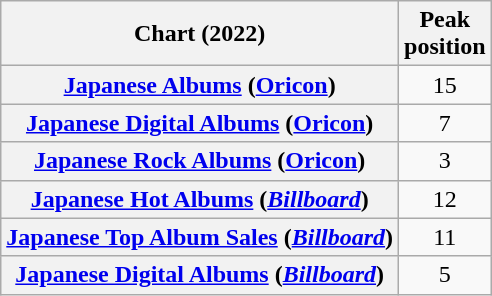<table class="wikitable sortable plainrowheaders" style="text-align:center">
<tr>
<th scope="col">Chart (2022)</th>
<th scope="col">Peak<br>position</th>
</tr>
<tr>
<th scope="row"><a href='#'>Japanese Albums</a> (<a href='#'>Oricon</a>)</th>
<td>15</td>
</tr>
<tr>
<th scope="row"><a href='#'>Japanese Digital Albums</a> (<a href='#'>Oricon</a>)</th>
<td>7</td>
</tr>
<tr>
<th scope="row"><a href='#'>Japanese Rock Albums</a> (<a href='#'>Oricon</a>)</th>
<td>3</td>
</tr>
<tr>
<th scope="row"><a href='#'>Japanese Hot Albums</a> (<em><a href='#'>Billboard</a></em>)</th>
<td>12</td>
</tr>
<tr>
<th scope="row"><a href='#'>Japanese Top Album Sales</a> (<em><a href='#'>Billboard</a></em>)</th>
<td>11</td>
</tr>
<tr>
<th scope="row"><a href='#'>Japanese Digital Albums</a> (<em><a href='#'>Billboard</a></em>)</th>
<td>5</td>
</tr>
</table>
